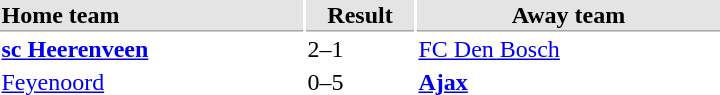<table>
<tr bgcolor="#E4E4E4">
<th style="border-bottom:1px solid #AAAAAA" width="200" align="left">Home team</th>
<th style="border-bottom:1px solid #AAAAAA" width="70" align="center">Result</th>
<th style="border-bottom:1px solid #AAAAAA" width="200">Away team</th>
</tr>
<tr>
<td><strong><a href='#'>sc Heerenveen</a></strong></td>
<td>2–1</td>
<td><a href='#'>FC Den Bosch</a></td>
</tr>
<tr>
<td><a href='#'>Feyenoord</a></td>
<td>0–5</td>
<td><strong><a href='#'>Ajax</a></strong></td>
</tr>
</table>
